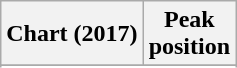<table class="wikitable sortable plainrowheaders" style="text-align:center">
<tr>
<th scope="col">Chart (2017)</th>
<th scope="col">Peak<br> position</th>
</tr>
<tr>
</tr>
<tr>
</tr>
<tr>
</tr>
<tr>
</tr>
<tr>
</tr>
<tr>
</tr>
<tr>
</tr>
<tr>
</tr>
</table>
